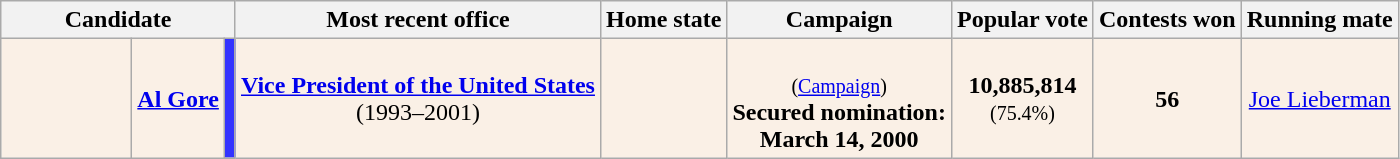<table class="wikitable sortable" style="text-align:center;">
<tr>
<th colspan="3">Candidate</th>
<th class="unsortable">Most recent office</th>
<th>Home state</th>
<th data-sort-type="date">Campaign</th>
<th>Popular vote</th>
<th>Contests won</th>
<th>Running mate</th>
</tr>
<tr style="background:linen;">
<td style="min-width:80px;"></td>
<th data-sort-="" scope="row" style="background:linen;"><strong><a href='#'>Al Gore</a></strong></th>
<td style="background:#3333FF;"></td>
<td><strong><a href='#'>Vice President of the United States</a></strong><br>(1993–2001)</td>
<td></td>
<td data-sort-value="0"><br><small>(<a href='#'>Campaign</a>)</small><br><strong>Secured nomination:<br> March 14, 2000</strong></td>
<td data-sort-value="14,015,993"><strong>10,885,814</strong><br><small>(75.4%)</small></td>
<td data-sort-value="44"><strong>56</strong></td>
<td><a href='#'>Joe Lieberman</a></td>
</tr>
</table>
